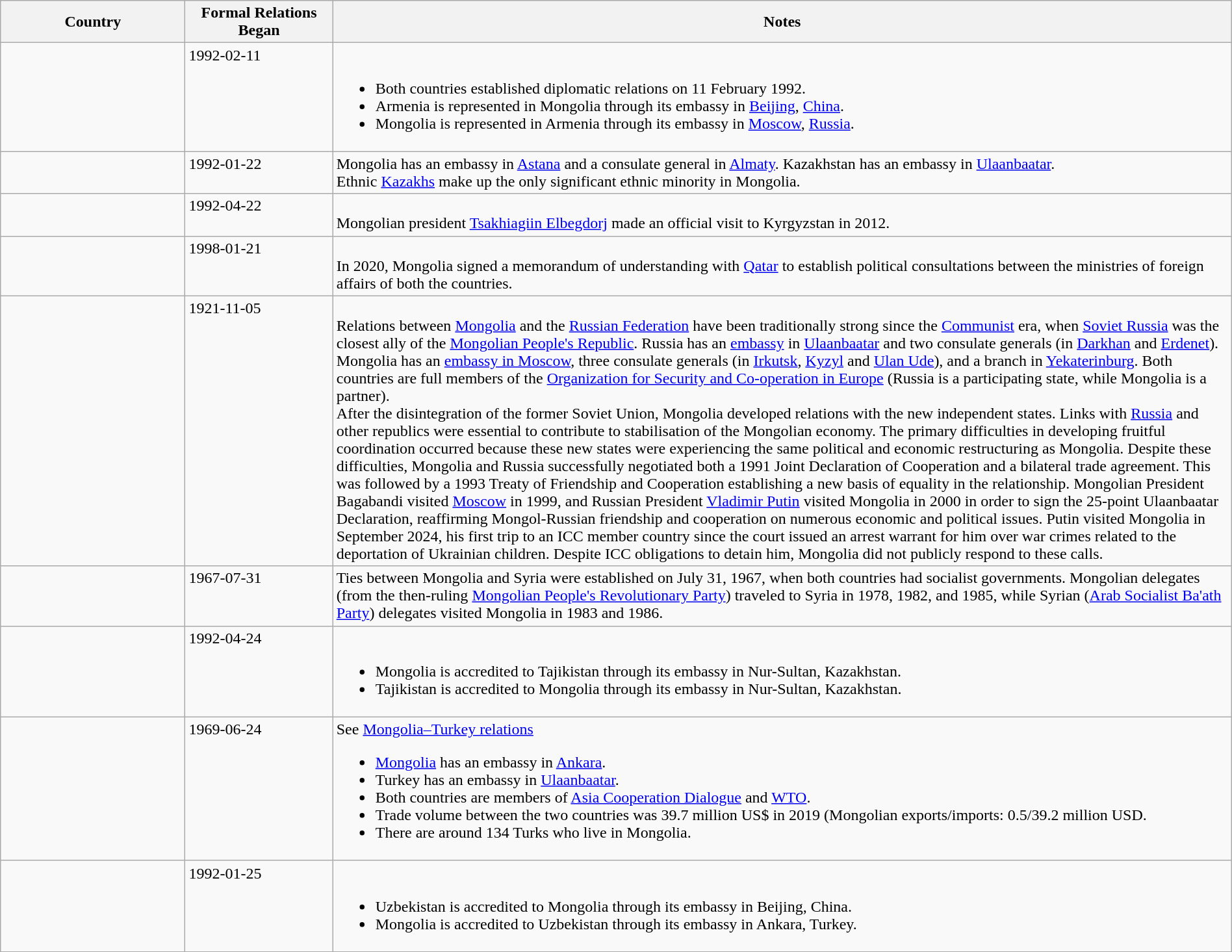<table class="wikitable sortable" style="width:100%; margin:auto;">
<tr>
<th style="width:15%;">Country</th>
<th style="width:12%;">Formal Relations Began</th>
<th>Notes</th>
</tr>
<tr valign="top">
<td></td>
<td>1992-02-11</td>
<td><br><ul><li>Both countries established diplomatic relations on 11 February 1992.</li><li>Armenia is represented in Mongolia through its embassy in <a href='#'>Beijing</a>, <a href='#'>China</a>.</li><li>Mongolia is represented in Armenia through its embassy in <a href='#'>Moscow</a>, <a href='#'>Russia</a>.</li></ul></td>
</tr>
<tr valign="top">
<td></td>
<td>1992-01-22</td>
<td>Mongolia has an embassy in <a href='#'>Astana</a> and a consulate general in <a href='#'>Almaty</a>. Kazakhstan has an embassy in <a href='#'>Ulaanbaatar</a>.<br>Ethnic <a href='#'>Kazakhs</a> make up the only significant ethnic minority in Mongolia.</td>
</tr>
<tr valign="top">
<td></td>
<td>1992-04-22</td>
<td><br>Mongolian president <a href='#'>Tsakhiagiin Elbegdorj</a> made an official visit to Kyrgyzstan in 2012.</td>
</tr>
<tr valign="top">
<td></td>
<td>1998-01-21</td>
<td><br>In 2020, Mongolia signed a memorandum of understanding with <a href='#'>Qatar</a> to establish political consultations between the ministries of foreign affairs of both the countries.</td>
</tr>
<tr valign="top">
<td></td>
<td>1921-11-05</td>
<td><br>Relations between <a href='#'>Mongolia</a> and the <a href='#'>Russian Federation</a> have been traditionally strong since the <a href='#'>Communist</a> era, when <a href='#'>Soviet Russia</a> was the closest ally of the <a href='#'>Mongolian People's Republic</a>. Russia has an <a href='#'>embassy</a> in <a href='#'>Ulaanbaatar</a> and two consulate generals (in <a href='#'>Darkhan</a> and <a href='#'>Erdenet</a>). Mongolia has an <a href='#'>embassy in Moscow</a>, three consulate generals (in <a href='#'>Irkutsk</a>, <a href='#'>Kyzyl</a> and <a href='#'>Ulan Ude</a>), and a branch in <a href='#'>Yekaterinburg</a>. Both countries are full members of the <a href='#'>Organization for Security and Co-operation in Europe</a> (Russia is a participating state, while Mongolia is a partner).<br>After the disintegration of the former Soviet Union, Mongolia developed relations with the new independent states. Links with <a href='#'>Russia</a> and other republics were essential to contribute to stabilisation of the Mongolian economy. The primary difficulties in developing fruitful coordination occurred because these new states were experiencing the same political and economic restructuring as Mongolia. Despite these difficulties, Mongolia and Russia successfully negotiated both a 1991 Joint Declaration of Cooperation and a bilateral trade agreement. This was followed by a 1993 Treaty of Friendship and Cooperation establishing a new basis of equality in the relationship. Mongolian President Bagabandi visited <a href='#'>Moscow</a> in 1999, and Russian President <a href='#'>Vladimir Putin</a> visited Mongolia in 2000 in order to sign the 25-point Ulaanbaatar Declaration, reaffirming Mongol-Russian friendship and cooperation on numerous economic and political issues. Putin visited Mongolia in September 2024, his first trip to an ICC member country since the court issued an arrest warrant for him over war crimes related to the deportation of Ukrainian children. Despite ICC obligations to detain him, Mongolia did not publicly respond to these calls.</td>
</tr>
<tr valign="top">
<td></td>
<td>1967-07-31</td>
<td>Ties between Mongolia and Syria were established on July 31, 1967, when both countries had socialist governments. Mongolian delegates (from the then-ruling <a href='#'>Mongolian People's Revolutionary Party</a>) traveled to Syria in 1978, 1982, and 1985, while Syrian (<a href='#'>Arab Socialist Ba'ath Party</a>) delegates visited Mongolia in 1983 and 1986.<br> </td>
</tr>
<tr valign="top">
<td></td>
<td>1992-04-24</td>
<td><br><ul><li>Mongolia is accredited to Tajikistan through its embassy in Nur-Sultan, Kazakhstan.</li><li>Tajikistan is accredited to Mongolia through its embassy in Nur-Sultan, Kazakhstan.</li></ul></td>
</tr>
<tr valign="top">
<td></td>
<td>1969-06-24</td>
<td>See <a href='#'>Mongolia–Turkey relations</a><br><ul><li><a href='#'>Mongolia</a> has an embassy in <a href='#'>Ankara</a>.</li><li>Turkey has an embassy in <a href='#'>Ulaanbaatar</a>.</li><li>Both countries are members of <a href='#'>Asia Cooperation Dialogue</a> and <a href='#'>WTO</a>.</li><li>Trade volume between the two countries was 39.7 million US$ in 2019 (Mongolian exports/imports: 0.5/39.2 million USD.</li><li>There are around 134 Turks who live in Mongolia.</li></ul></td>
</tr>
<tr valign="top">
<td></td>
<td>1992-01-25</td>
<td><br><ul><li>Uzbekistan is accredited to Mongolia through its embassy in Beijing, China.</li><li>Mongolia is accredited to Uzbekistan through its embassy in Ankara, Turkey.</li></ul></td>
</tr>
</table>
